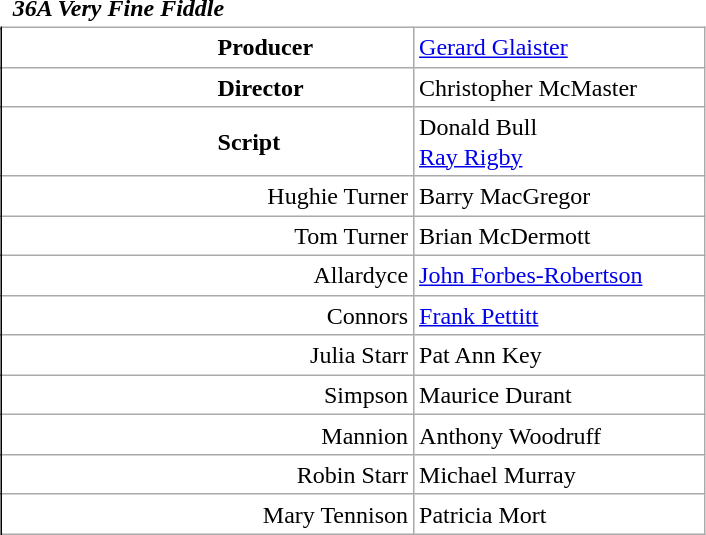<table class="wikitable mw-collapsible mw-collapsed" style="vertical-align:top;margin:auto 2em;line-height:1.2;min-width:33em;display: inline-table;background-color:inherit;border:none;">
<tr>
<td class=unsortable style="border:hidden;line-height:1.67;text-align:center;margin-left:-1em;padding-left:0.5em;min-width:1.0em;"></td>
<td class=unsortable style="border:none;padding-left:0.5em;text-align:left;min-width:16.5em;font-weight:700;font-style:italic;">36A Very Fine Fiddle</td>
<td class=unsortable style="border:none;text-align:right;font-weight:normal;font-family:Courier;font-size:95%;letter-spacing:-1pt;min-width:8.5em;padding-right:0.2em;"></td>
<td class=unsortable style="border:hidden;min-width:3.5em;padding-left:0;"></td>
<td class=unsortable style="border:hidden;min-width:3.5em;font-size:95%;"></td>
</tr>
<tr>
<td rowspan=100 style="border:none thin;border-right-style :solid;"></td>
</tr>
<tr>
<td style="text-align:left;padding-left:9.0em;font-weight:bold;">Producer</td>
<td colspan=2><a href='#'>Gerard Glaister</a></td>
</tr>
<tr>
<td style="text-align:left;padding-left:9.0em;font-weight:bold;">Director</td>
<td colspan=2>Christopher McMaster</td>
</tr>
<tr>
<td style="text-align:left;padding-left:9.0em;font-weight:bold;">Script</td>
<td colspan=2>Donald Bull<br><a href='#'>Ray Rigby</a></td>
</tr>
<tr>
<td style="text-align:right;">Hughie Turner</td>
<td colspan=2>Barry MacGregor</td>
</tr>
<tr>
<td style="text-align:right;">Tom Turner</td>
<td colspan=2>Brian McDermott</td>
</tr>
<tr>
<td style="text-align:right;">Allardyce</td>
<td colspan=2><a href='#'>John Forbes-Robertson</a></td>
</tr>
<tr>
<td style="text-align:right;">Connors</td>
<td colspan=2><a href='#'>Frank Pettitt</a></td>
</tr>
<tr>
<td style="text-align:right;">Julia Starr</td>
<td colspan=2>Pat Ann Key</td>
</tr>
<tr>
<td style="text-align:right;">Simpson</td>
<td colspan=2>Maurice Durant</td>
</tr>
<tr>
<td style="text-align:right;">Mannion</td>
<td colspan=2>Anthony Woodruff</td>
</tr>
<tr>
<td style="text-align:right;">Robin Starr</td>
<td colspan=2>Michael Murray</td>
</tr>
<tr>
<td style="text-align:right;">Mary Tennison</td>
<td colspan=2>Patricia Mort</td>
</tr>
</table>
